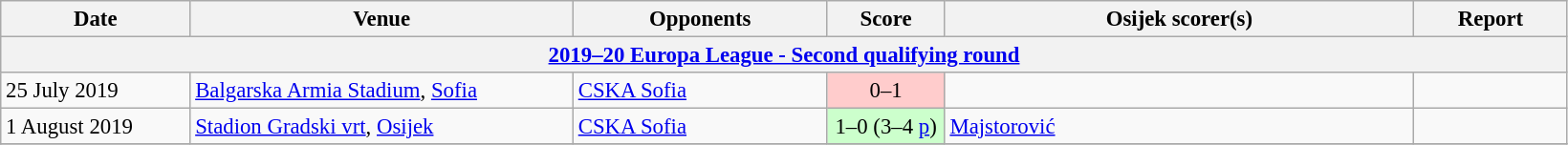<table class="wikitable" style="font-size:95%;">
<tr>
<th width=125>Date</th>
<th width=260>Venue</th>
<th width=170>Opponents</th>
<th width= 75>Score</th>
<th width=320>Osijek scorer(s)</th>
<th width=100>Report</th>
</tr>
<tr>
<th colspan=7><a href='#'>2019–20 Europa League - Second qualifying round</a></th>
</tr>
<tr>
<td>25 July 2019</td>
<td><a href='#'>Balgarska Armia Stadium</a>, <a href='#'>Sofia</a></td>
<td> <a href='#'>CSKA Sofia</a></td>
<td align=center bgcolor=#FFCCCC>0–1</td>
<td></td>
<td></td>
</tr>
<tr>
<td>1 August 2019</td>
<td><a href='#'>Stadion Gradski vrt</a>, <a href='#'>Osijek</a></td>
<td> <a href='#'>CSKA Sofia</a></td>
<td align=center bgcolor=#CCFFCC>1–0 (3–4 <a href='#'>p</a>)</td>
<td><a href='#'>Majstorović</a></td>
<td></td>
</tr>
<tr>
</tr>
</table>
